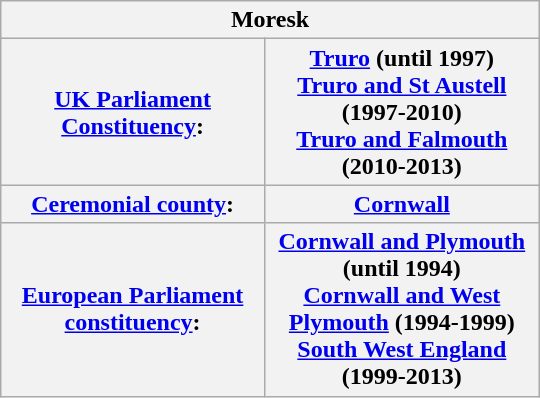<table class="wikitable vcard" border="1" cellpadding="2" cellspacing="0" align="right" width="360" style="margin-left:0.5em;">
<tr>
<th class="fn org" colspan=4 align=center bgcolor="#ff9999"><strong>Moresk</strong></th>
</tr>
<tr class="note">
<th colspan=2><a href='#'>UK Parliament Constituency</a>:</th>
<th colspan=2><a href='#'>Truro</a> (until 1997)<br><a href='#'>Truro and St Austell</a> (1997-2010)<br><a href='#'>Truro and Falmouth</a> (2010-2013)</th>
</tr>
<tr class="note">
<th colspan=2><a href='#'>Ceremonial county</a>:</th>
<th colspan=2><a href='#'>Cornwall</a></th>
</tr>
<tr class="note">
<th colspan=2><a href='#'>European Parliament constituency</a>:</th>
<th colspan=2><a href='#'>Cornwall and Plymouth</a> (until 1994)<br><a href='#'>Cornwall and West Plymouth</a> (1994-1999)<br><a href='#'>South West England</a> (1999-2013)</th>
</tr>
</table>
